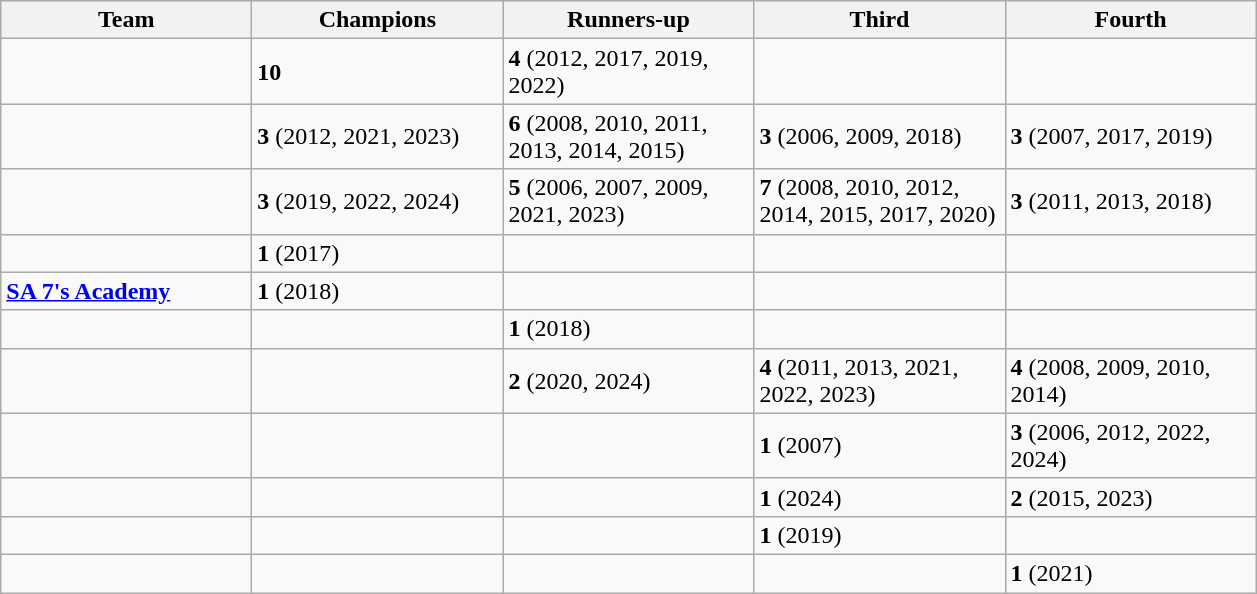<table class="wikitable sortable" style="text-align:left;">
<tr>
<th style="width:10em;">Team</th>
<th style="width:10em;">Champions</th>
<th style="width:10em;">Runners-up</th>
<th style="width:10em;">Third</th>
<th style="width:10em;">Fourth</th>
</tr>
<tr>
<td><strong></strong></td>
<td><strong>10</strong> </td>
<td><strong>4</strong> (2012, 2017, 2019, 2022)</td>
<td></td>
<td></td>
</tr>
<tr>
<td><strong></strong></td>
<td><strong>3</strong> (2012, 2021, 2023)</td>
<td><strong>6</strong> (2008, 2010, 2011, 2013, 2014, 2015)</td>
<td><strong>3</strong> (2006, 2009, 2018)</td>
<td><strong>3</strong> (2007, 2017, 2019)</td>
</tr>
<tr>
<td><strong></strong></td>
<td><strong>3</strong> (2019, 2022, 2024)</td>
<td><strong>5</strong> (2006, 2007, 2009, 2021, 2023)</td>
<td><strong>7</strong> (2008, 2010, 2012, 2014, 2015, 2017, 2020)</td>
<td><strong>3</strong> (2011, 2013, 2018)</td>
</tr>
<tr>
<td><strong></strong></td>
<td><strong>1</strong> (2017)</td>
<td></td>
<td></td>
<td></td>
</tr>
<tr>
<td><strong> <a href='#'>SA 7's Academy</a></strong></td>
<td><strong>1</strong> (2018)</td>
<td></td>
<td></td>
<td></td>
</tr>
<tr>
<td><strong></strong></td>
<td></td>
<td><strong>1</strong> (2018)</td>
<td></td>
<td></td>
</tr>
<tr>
<td><strong></strong></td>
<td></td>
<td><strong>2</strong> (2020, 2024)</td>
<td><strong>4</strong> (2011, 2013, 2021, 2022, 2023)</td>
<td><strong>4</strong> (2008, 2009, 2010, 2014)</td>
</tr>
<tr>
<td><strong></strong></td>
<td></td>
<td></td>
<td><strong>1</strong> (2007)</td>
<td><strong>3</strong> (2006, 2012, 2022, 2024)</td>
</tr>
<tr>
<td><strong></strong></td>
<td></td>
<td></td>
<td><strong>1</strong> (2024)</td>
<td><strong>2</strong> (2015, 2023)</td>
</tr>
<tr>
<td><strong></strong></td>
<td></td>
<td></td>
<td><strong>1</strong> (2019)</td>
<td></td>
</tr>
<tr>
<td><strong></strong></td>
<td></td>
<td></td>
<td></td>
<td><strong>1</strong> (2021)</td>
</tr>
</table>
